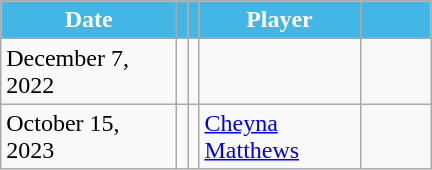<table class="wikitable sortable">
<tr>
<th style="background:#42b7e6; color:#fff; width:110px;" data-sort-type="date" scope="col">Date</th>
<th style="background:#42b7e6; color:#fff;" scope="col"></th>
<th style="background:#42b7e6; color:#fff;" scope="col"></th>
<th style="background:#42b7e6; color:#fff; width:100px;" scope="col">Player</th>
<th style="background:#42b7e6; color:#fff; width:40px;" scope="col"></th>
</tr>
<tr>
<td>December 7, 2022</td>
<td></td>
<td></td>
<td></td>
<td></td>
</tr>
<tr>
<td>October 15, 2023</td>
<td></td>
<td></td>
<td><a href='#'>Cheyna Matthews</a></td>
<td></td>
</tr>
</table>
